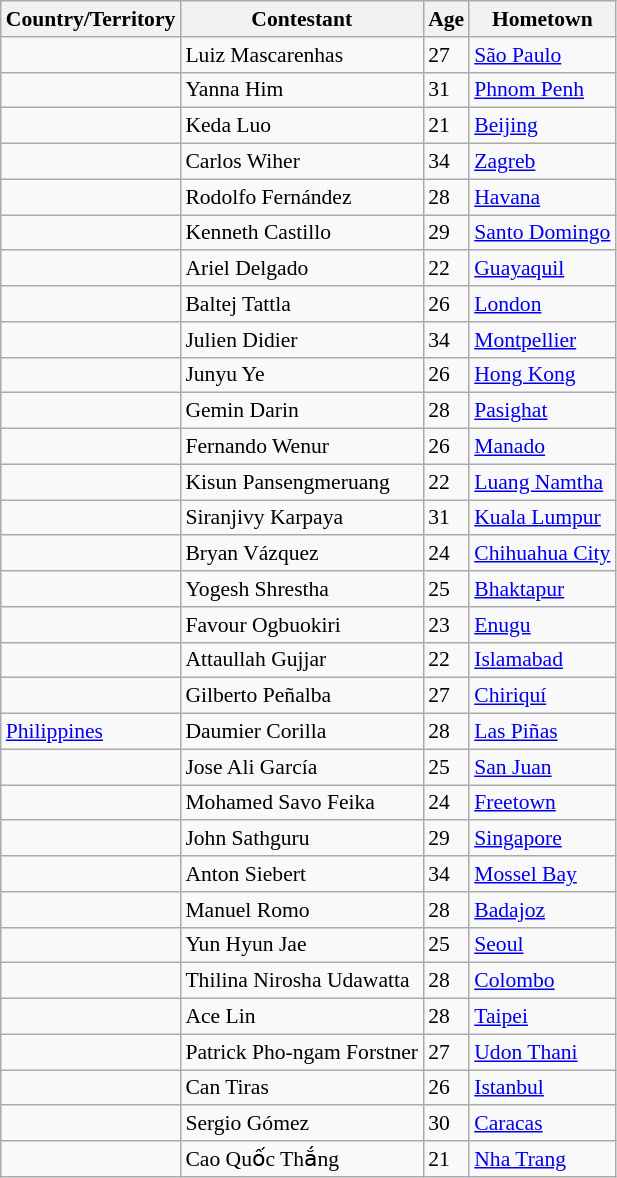<table class="wikitable sortable" style="font-size:90%;">
<tr>
<th>Country/Territory</th>
<th>Contestant</th>
<th>Age</th>
<th>Hometown</th>
</tr>
<tr>
<td></td>
<td>Luiz Mascarenhas</td>
<td>27</td>
<td><a href='#'>São Paulo</a></td>
</tr>
<tr>
<td></td>
<td>Yanna Him</td>
<td>31</td>
<td><a href='#'>Phnom Penh</a></td>
</tr>
<tr>
<td></td>
<td>Keda Luo</td>
<td>21</td>
<td><a href='#'>Beijing</a></td>
</tr>
<tr>
<td></td>
<td>Carlos Wiher</td>
<td>34</td>
<td><a href='#'>Zagreb</a></td>
</tr>
<tr>
<td></td>
<td>Rodolfo Fernández</td>
<td>28</td>
<td><a href='#'>Havana</a></td>
</tr>
<tr>
<td></td>
<td>Kenneth Castillo</td>
<td>29</td>
<td><a href='#'>Santo Domingo</a></td>
</tr>
<tr>
<td></td>
<td>Ariel Delgado</td>
<td>22</td>
<td><a href='#'>Guayaquil</a></td>
</tr>
<tr>
<td></td>
<td>Baltej Tattla</td>
<td>26</td>
<td><a href='#'>London</a></td>
</tr>
<tr>
<td></td>
<td>Julien Didier</td>
<td>34</td>
<td><a href='#'>Montpellier</a></td>
</tr>
<tr>
<td></td>
<td>Junyu Ye</td>
<td>26</td>
<td><a href='#'>Hong Kong</a></td>
</tr>
<tr>
<td></td>
<td>Gemin Darin</td>
<td>28</td>
<td><a href='#'>Pasighat</a></td>
</tr>
<tr>
<td></td>
<td>Fernando Wenur</td>
<td>26</td>
<td><a href='#'>Manado</a></td>
</tr>
<tr>
<td></td>
<td>Kisun Pansengmeruang</td>
<td>22</td>
<td><a href='#'>Luang Namtha</a></td>
</tr>
<tr>
<td></td>
<td>Siranjivy Karpaya</td>
<td>31</td>
<td><a href='#'>Kuala Lumpur</a></td>
</tr>
<tr>
<td></td>
<td>Bryan Vázquez</td>
<td>24</td>
<td><a href='#'>Chihuahua City</a></td>
</tr>
<tr>
<td></td>
<td>Yogesh Shrestha</td>
<td>25</td>
<td><a href='#'>Bhaktapur</a></td>
</tr>
<tr>
<td></td>
<td>Favour Ogbuokiri</td>
<td>23</td>
<td><a href='#'>Enugu</a></td>
</tr>
<tr>
<td></td>
<td>Attaullah Gujjar</td>
<td>22</td>
<td><a href='#'>Islamabad</a></td>
</tr>
<tr>
<td></td>
<td>Gilberto Peñalba</td>
<td>27</td>
<td><a href='#'>Chiriquí</a></td>
</tr>
<tr>
<td> <a href='#'>Philippines</a></td>
<td>Daumier Corilla</td>
<td>28</td>
<td><a href='#'>Las Piñas</a></td>
</tr>
<tr>
<td></td>
<td>Jose Ali García</td>
<td>25</td>
<td><a href='#'>San Juan</a></td>
</tr>
<tr>
<td></td>
<td>Mohamed Savo Feika</td>
<td>24</td>
<td><a href='#'>Freetown</a></td>
</tr>
<tr>
<td></td>
<td>John Sathguru</td>
<td>29</td>
<td><a href='#'>Singapore</a></td>
</tr>
<tr>
<td></td>
<td>Anton Siebert</td>
<td>34</td>
<td><a href='#'>Mossel Bay</a></td>
</tr>
<tr>
<td></td>
<td>Manuel Romo</td>
<td>28</td>
<td><a href='#'>Badajoz</a></td>
</tr>
<tr>
<td></td>
<td>Yun Hyun Jae</td>
<td>25</td>
<td><a href='#'>Seoul</a></td>
</tr>
<tr>
<td></td>
<td>Thilina Nirosha Udawatta</td>
<td>28</td>
<td><a href='#'>Colombo</a></td>
</tr>
<tr>
<td></td>
<td>Ace Lin</td>
<td>28</td>
<td><a href='#'>Taipei</a></td>
</tr>
<tr>
<td></td>
<td>Patrick Pho-ngam Forstner</td>
<td>27</td>
<td><a href='#'>Udon Thani</a></td>
</tr>
<tr>
<td></td>
<td>Can Tiras</td>
<td>26</td>
<td><a href='#'>Istanbul</a></td>
</tr>
<tr>
<td></td>
<td>Sergio Gómez</td>
<td>30</td>
<td><a href='#'>Caracas</a></td>
</tr>
<tr>
<td></td>
<td>Cao Quốc Thắng</td>
<td>21</td>
<td><a href='#'>Nha Trang</a></td>
</tr>
</table>
